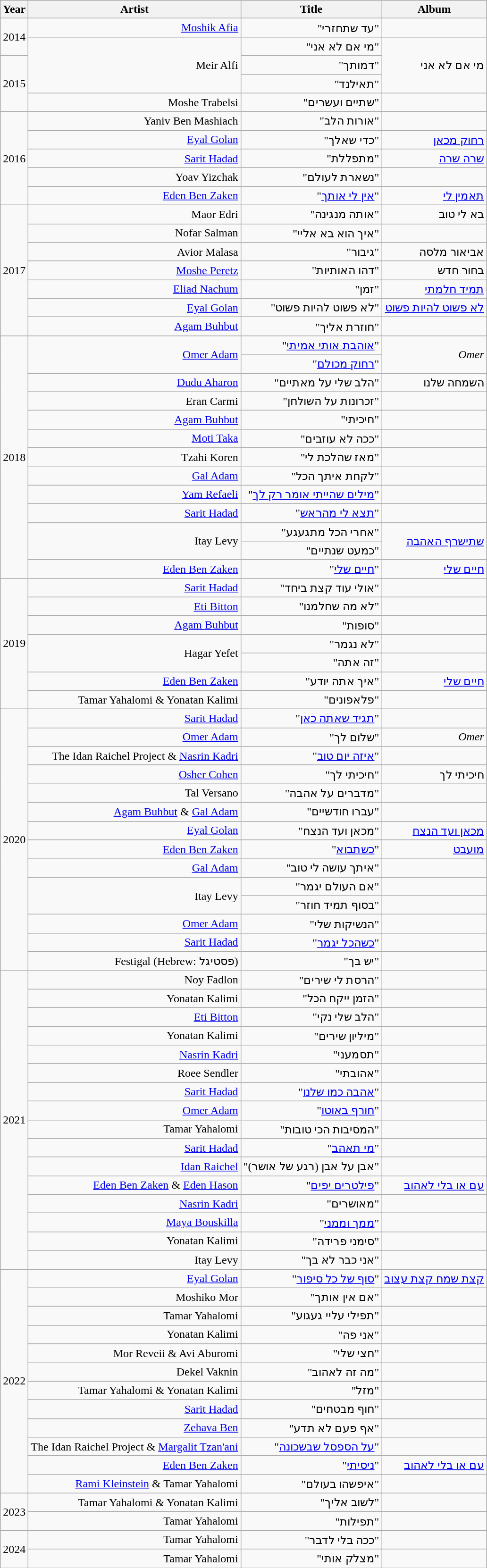<table class="wikitable" style="text-align:RIGHT;">
<tr>
<th scope="col">Year</th>
<th scope="col">Artist</th>
<th scope="col">Title</th>
<th scope="col">Album</th>
</tr>
<tr>
<td rowspan="2">2014</td>
<td><a href='#'>Moshik Afia</a></td>
<td>"עד שתחזרי"</td>
<td></td>
</tr>
<tr>
<td rowspan="3">Meir Alfi</td>
<td>"מי אם לא אני"</td>
<td rowspan="3">מי אם לא אני</td>
</tr>
<tr>
<td rowspan="3">2015</td>
<td>"דמותך"</td>
</tr>
<tr>
<td>"תאילנד"</td>
</tr>
<tr>
<td>Moshe Trabelsi</td>
<td>"שתיים ועשרים"</td>
<td></td>
</tr>
<tr>
<td rowspan="5">2016</td>
<td>Yaniv Ben Mashiach</td>
<td>"אורות הלב"</td>
<td></td>
</tr>
<tr>
<td><a href='#'>Eyal Golan</a></td>
<td>"כדי שאלך"</td>
<td><a href='#'>רחוק מכאן</a></td>
</tr>
<tr>
<td><a href='#'>Sarit Hadad</a></td>
<td>"מתפללת"</td>
<td><a href='#'>שרה שרה</a></td>
</tr>
<tr>
<td>Yoav Yizchak</td>
<td>"נשארת לעולם"</td>
<td></td>
</tr>
<tr>
<td><a href='#'>Eden Ben Zaken</a></td>
<td>"<a href='#'>אין לי אותך</a>"</td>
<td><a href='#'>תאמין לי</a></td>
</tr>
<tr>
<td rowspan="7">2017</td>
<td>Maor Edri</td>
<td>"אותה מנגינה"</td>
<td>בא לי טוב</td>
</tr>
<tr>
<td>Nofar Salman</td>
<td>"איך הוא בא אליי"</td>
<td></td>
</tr>
<tr>
<td>Avior Malasa</td>
<td>"גיבור"</td>
<td>אביאור מלסה</td>
</tr>
<tr>
<td><a href='#'>Moshe Peretz</a></td>
<td>"דהו האותיות"</td>
<td>בחור חדש</td>
</tr>
<tr>
<td><a href='#'>Eliad Nachum</a></td>
<td>"זמן"</td>
<td><a href='#'>תמיד חלמתי</a></td>
</tr>
<tr>
<td><a href='#'>Eyal Golan</a></td>
<td>"לא פשוט להיות פשוט"</td>
<td><a href='#'>לא פשוט להיות פשוט</a></td>
</tr>
<tr>
<td><a href='#'>Agam Buhbut</a></td>
<td>"חוזרת אליך"</td>
<td></td>
</tr>
<tr>
<td rowspan="13">2018</td>
<td rowspan="2"><a href='#'>Omer Adam</a></td>
<td>"<a href='#'>אוהבת אותי אמיתי</a>"</td>
<td rowspan="2"><em>Omer</em></td>
</tr>
<tr>
<td>"<a href='#'>רחוק מכולם</a>"</td>
</tr>
<tr>
<td><a href='#'>Dudu Aharon</a></td>
<td>"הלב שלי על מאתיים"</td>
<td>השמחה שלנו</td>
</tr>
<tr>
<td>Eran Carmi</td>
<td>"זכרונות על השולחן"</td>
<td></td>
</tr>
<tr>
<td><a href='#'>Agam Buhbut</a></td>
<td>"חיכיתי"</td>
<td></td>
</tr>
<tr>
<td><a href='#'>Moti Taka</a></td>
<td>"ככה לא עוזבים"</td>
<td></td>
</tr>
<tr>
<td>Tzahi Koren</td>
<td>"מאז שהלכת לי"</td>
<td></td>
</tr>
<tr>
<td><a href='#'>Gal Adam</a></td>
<td>"לקחת איתך הכל"</td>
<td></td>
</tr>
<tr>
<td><a href='#'>Yam Refaeli</a></td>
<td>"<a href='#'>מילים שהייתי אומר רק לך</a>"</td>
<td></td>
</tr>
<tr>
<td><a href='#'>Sarit Hadad</a></td>
<td>"<a href='#'>תצא לי מהראש</a>"</td>
<td></td>
</tr>
<tr>
<td rowspan="2">Itay Levy</td>
<td>"אחרי הכל מתגעגע"</td>
<td rowspan="2"><a href='#'>שתישרף האהבה</a></td>
</tr>
<tr>
<td>"כמעט שנתיים"</td>
</tr>
<tr>
<td><a href='#'>Eden Ben Zaken</a></td>
<td>"<a href='#'>חיים שלי</a>"</td>
<td><a href='#'>חיים שלי</a></td>
</tr>
<tr>
<td rowspan="7">2019</td>
<td><a href='#'>Sarit Hadad</a></td>
<td>"אולי עוד קצת ביחד"</td>
<td></td>
</tr>
<tr>
<td><a href='#'>Eti Bitton</a></td>
<td>"לא מה שחלמנו"</td>
<td></td>
</tr>
<tr>
<td><a href='#'>Agam Buhbut</a></td>
<td>"סופות"</td>
<td></td>
</tr>
<tr>
<td rowspan="2">Hagar Yefet</td>
<td>"לא נגמר"</td>
<td></td>
</tr>
<tr>
<td>"זה אתה"</td>
<td></td>
</tr>
<tr>
<td><a href='#'>Eden Ben Zaken</a></td>
<td>"איך אתה יודע"</td>
<td><a href='#'>חיים שלי</a></td>
</tr>
<tr>
<td>Tamar Yahalomi & Yonatan Kalimi</td>
<td>"פלאפונים"</td>
<td></td>
</tr>
<tr>
<td rowspan="14">2020</td>
<td><a href='#'>Sarit Hadad</a></td>
<td>"<a href='#'>תגיד שאתה כאן</a>"</td>
<td></td>
</tr>
<tr>
<td><a href='#'>Omer Adam</a></td>
<td>"שלום לך"</td>
<td><em>Omer</em></td>
</tr>
<tr>
<td>The Idan Raichel Project & <a href='#'>Nasrin Kadri</a></td>
<td>"<a href='#'>איזה יום טוב</a>"</td>
<td></td>
</tr>
<tr>
<td><a href='#'>Osher Cohen</a></td>
<td>"חיכיתי לך"</td>
<td>חיכיתי לך</td>
</tr>
<tr>
<td>Tal Versano</td>
<td>"מדברים על אהבה"</td>
<td></td>
</tr>
<tr>
<td><a href='#'>Agam Buhbut</a> & <a href='#'>Gal Adam</a></td>
<td>"עברו חודשיים"</td>
<td></td>
</tr>
<tr>
<td><a href='#'>Eyal Golan</a></td>
<td>"מכאן ועד הנצח"</td>
<td><a href='#'>מכאן ועד הנצח</a></td>
</tr>
<tr>
<td><a href='#'>Eden Ben Zaken</a></td>
<td>"<a href='#'>כשתבוא</a>"</td>
<td><a href='#'>מועבט</a></td>
</tr>
<tr>
<td><a href='#'>Gal Adam</a></td>
<td>"איתך עושה לי טוב"</td>
<td></td>
</tr>
<tr>
<td rowspan="2">Itay Levy</td>
<td>"אם העולם יגמר"</td>
<td></td>
</tr>
<tr>
<td>"בסוף תמיד חוזר"</td>
<td></td>
</tr>
<tr>
<td><a href='#'>Omer Adam</a></td>
<td>"הנשיקות שלי"</td>
<td></td>
</tr>
<tr>
<td><a href='#'>Sarit Hadad</a></td>
<td>"<a href='#'>כשהכל יגמר</a>"</td>
<td></td>
</tr>
<tr>
<td>Festigal (Hebrew: פסטיגל)</td>
<td>"יש בך"</td>
<td></td>
</tr>
<tr>
<td rowspan="16">2021</td>
<td>Noy Fadlon</td>
<td>"הרסת לי שירים"</td>
<td></td>
</tr>
<tr>
<td>Yonatan Kalimi</td>
<td>"הזמן ייקח הכל"</td>
<td></td>
</tr>
<tr>
<td><a href='#'>Eti Bitton</a></td>
<td>"הלב שלי נקי"</td>
<td></td>
</tr>
<tr>
<td>Yonatan Kalimi</td>
<td>"מיליון שירים"</td>
<td></td>
</tr>
<tr>
<td><a href='#'>Nasrin Kadri</a></td>
<td>"תסמעני"</td>
<td></td>
</tr>
<tr>
<td>Roee Sendler</td>
<td>"אהובתי"</td>
<td></td>
</tr>
<tr>
<td><a href='#'>Sarit Hadad</a></td>
<td>"<a href='#'>אהבה כמו שלנו</a>"</td>
<td></td>
</tr>
<tr>
<td><a href='#'>Omer Adam</a></td>
<td>"<a href='#'>חורף באוטו</a>"</td>
<td></td>
</tr>
<tr>
<td>Tamar Yahalomi</td>
<td>"המסיבות הכי טובות"</td>
<td></td>
</tr>
<tr>
<td><a href='#'>Sarit Hadad</a></td>
<td>"<a href='#'>מי תאהב</a>"</td>
<td></td>
</tr>
<tr>
<td><a href='#'>Idan Raichel</a></td>
<td>"אבן על אבן (רגע של אושר)"</td>
<td></td>
</tr>
<tr>
<td><a href='#'>Eden Ben Zaken</a> & <a href='#'>Eden Hason</a></td>
<td>"<a href='#'>פילטרים יפים</a>"</td>
<td><a href='#'>עם או בלי לאהוב</a></td>
</tr>
<tr>
<td><a href='#'>Nasrin Kadri</a></td>
<td>"מאושרים"</td>
<td></td>
</tr>
<tr>
<td><a href='#'>Maya Bouskilla</a></td>
<td>"<a href='#'>ממך וממני</a>"</td>
<td></td>
</tr>
<tr>
<td>Yonatan Kalimi</td>
<td>"סימני פרידה"</td>
<td></td>
</tr>
<tr>
<td>Itay Levy</td>
<td>"אני כבר לא בך"</td>
<td></td>
</tr>
<tr>
<td rowspan="12">2022</td>
<td><a href='#'>Eyal Golan</a></td>
<td>"<a href='#'>סוף של כל סיפור</a>"</td>
<td><a href='#'>קצת שמח קצת עצוב</a></td>
</tr>
<tr>
<td>Moshiko Mor</td>
<td>"אם אין אותך"</td>
<td></td>
</tr>
<tr>
<td>Tamar Yahalomi</td>
<td>"תפילי עליי געגוע"</td>
<td></td>
</tr>
<tr>
<td>Yonatan Kalimi</td>
<td>"אני פה"</td>
<td></td>
</tr>
<tr>
<td>Mor Reveii & Avi Aburomi</td>
<td>"חצי שלי"</td>
<td></td>
</tr>
<tr>
<td>Dekel Vaknin</td>
<td>"מה זה לאהוב"</td>
<td></td>
</tr>
<tr>
<td>Tamar Yahalomi & Yonatan Kalimi</td>
<td>"מזל"</td>
<td></td>
</tr>
<tr>
<td><a href='#'>Sarit Hadad</a></td>
<td>"חוף מבטחים"</td>
<td></td>
</tr>
<tr>
<td><a href='#'>Zehava Ben</a></td>
<td>"אף פעם לא תדע"</td>
<td></td>
</tr>
<tr>
<td>The Idan Raichel Project & <a href='#'>Margalit Tzan'ani</a></td>
<td>"<a href='#'>על הספסל שבשכונה</a>"</td>
<td></td>
</tr>
<tr>
<td><a href='#'>Eden Ben Zaken</a></td>
<td>"<a href='#'>ניסיתי</a>"</td>
<td><a href='#'>עם או בלי לאהוב</a></td>
</tr>
<tr>
<td><a href='#'>Rami Kleinstein</a> & Tamar Yahalomi</td>
<td>"איפשהו בעולם"</td>
<td></td>
</tr>
<tr>
<td rowspan="2">2023</td>
<td>Tamar Yahalomi & Yonatan Kalimi</td>
<td>"לשוב אליך"</td>
<td></td>
</tr>
<tr>
<td>Tamar Yahalomi</td>
<td>"תפילות"</td>
<td></td>
</tr>
<tr>
<td rowspan="2">2024</td>
<td>Tamar Yahalomi</td>
<td>"ככה בלי לדבר"</td>
<td></td>
</tr>
<tr>
<td>Tamar Yahalomi</td>
<td>"מצלק אותי"</td>
<td></td>
</tr>
</table>
